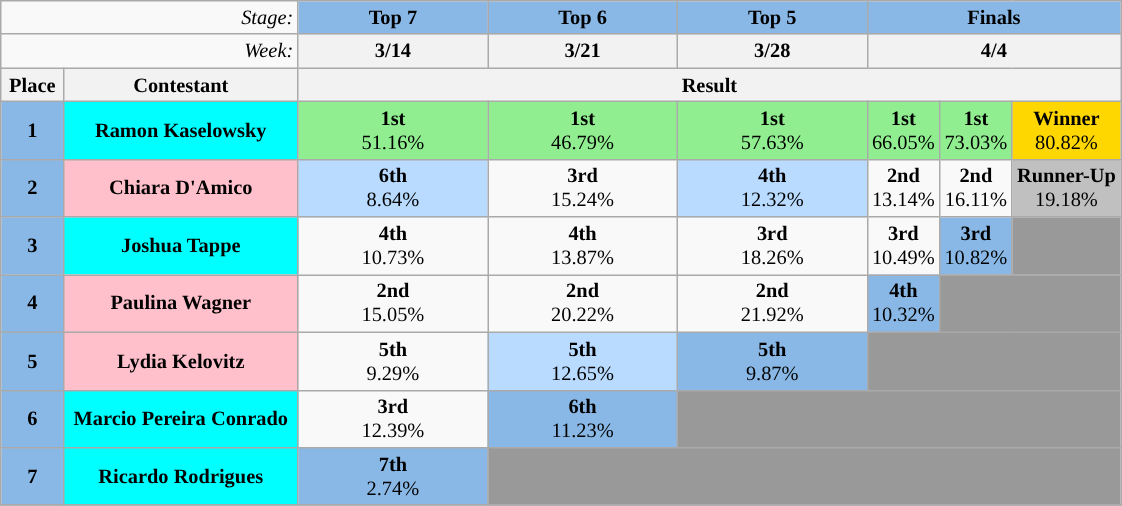<table class="wikitable" style="text-align:center; font-size:85%; margin:1em auto;">
<tr>
<td colspan="2" style="text-align:right;"><em>Stage:</em></td>
<td style="background:#8ab8e6;"><strong>Top 7</strong></td>
<td style="background:#8ab8e6;"><strong>Top 6</strong></td>
<td style="background:#8ab8e6;"><strong>Top 5</strong></td>
<td style="background:#8ab8e6;" colspan=3><strong>Finals</strong></td>
</tr>
<tr>
<td colspan="2" style="text-align:right;"><em>Week:</em></td>
<th style="width:120px;">3/14</th>
<th style="width:120px;">3/21</th>
<th style="width:120px;">3/28</th>
<th style="width:120px;" colspan=3>4/4</th>
</tr>
<tr>
<th style="width:35px;">Place</th>
<th style="width:150px;">Contestant</th>
<th colspan="7">Result</th>
</tr>
<tr>
<td style="background:#8ab8e6;"><strong>1</strong></td>
<td style="background:cyan;"><strong>Ramon Kaselowsky</strong></td>
<td style="background:lightgreen;"><strong>1st</strong><br>51.16%</td>
<td style="background:lightgreen;"><strong>1st</strong><br>46.79%</td>
<td style="background:lightgreen;"><strong>1st</strong><br>57.63%</td>
<td style="background:lightgreen;"><strong>1st</strong><br>66.05%</td>
<td style="background:lightgreen;"><strong>1st</strong><br>73.03%</td>
<td style="background:gold;"><strong>Winner</strong><br>80.82%</td>
</tr>
<tr>
<td style="background:#8ab8e6;"><strong>2</strong></td>
<td style="background:pink;"><strong>Chiara D'Amico</strong></td>
<td style="background:#b8dbff;"><strong>6th</strong><br>8.64%</td>
<td><strong>3rd</strong><br>15.24%</td>
<td style="background:#b8dbff;"><strong>4th</strong><br>12.32%</td>
<td><strong>2nd</strong><br>13.14%</td>
<td><strong>2nd</strong><br>16.11%</td>
<td style="background:silver;"><strong>Runner-Up</strong><br>19.18%</td>
</tr>
<tr>
<td style="background:#8ab8e6;"><strong>3</strong></td>
<td style="background:cyan;"><strong>Joshua Tappe</strong></td>
<td><strong>4th</strong><br>10.73%</td>
<td><strong>4th</strong><br>13.87%</td>
<td><strong>3rd</strong><br>18.26%</td>
<td><strong>3rd</strong><br>10.49%</td>
<td style="background:#8ab8e6;"><strong>3rd</strong><br>10.82%</td>
<td style="background:#999999;"></td>
</tr>
<tr>
<td style="background:#8ab8e6;"><strong>4</strong></td>
<td style="background:pink;"><strong>Paulina Wagner</strong></td>
<td><strong>2nd</strong><br>15.05%</td>
<td><strong>2nd</strong><br>20.22%</td>
<td><strong>2nd</strong><br>21.92%</td>
<td style="background:#8ab8e6;"><strong>4th</strong><br>10.32%</td>
<td style="background:#999999;" colspan=2></td>
</tr>
<tr>
<td style="background:#8ab8e6;"><strong>5</strong></td>
<td style="background:pink;"><strong>Lydia Kelovitz</strong></td>
<td><strong>5th</strong><br>9.29%</td>
<td style="background:#b8dbff;"><strong>5th</strong><br>12.65%</td>
<td style="background:#8ab8e6;"><strong>5th</strong><br>9.87%</td>
<td style="background:#999999;" colspan=3></td>
</tr>
<tr>
<td style="background:#8ab8e6;"><strong>6</strong></td>
<td style="background:cyan;"><strong>Marcio Pereira Conrado</strong></td>
<td><strong>3rd</strong><br>12.39%</td>
<td style="background:#8ab8e6;"><strong>6th</strong><br>11.23%</td>
<td style="background:#999999;" colspan=4></td>
</tr>
<tr>
<td style="background:#8ab8e6;"><strong>7</strong></td>
<td style="background:cyan;"><strong>Ricardo Rodrigues</strong></td>
<td style="background:#8ab8e6;"><strong>7th</strong><br>2.74%</td>
<td style="background:#999999;" colspan=5></td>
</tr>
<tr>
</tr>
</table>
